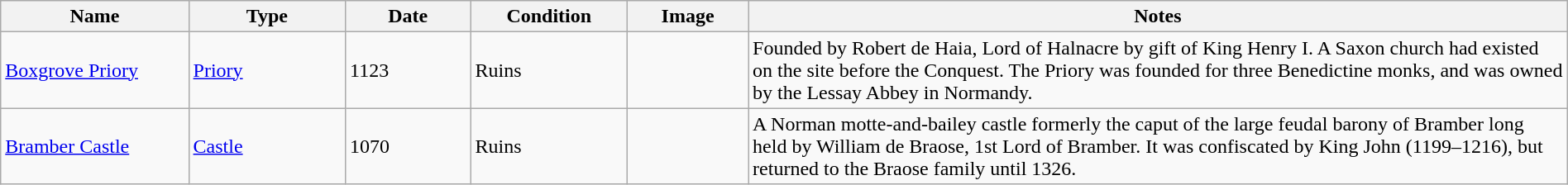<table class="wikitable sortable" width="100%">
<tr>
<th width="12%">Name</th>
<th width="10%">Type</th>
<th width="8%">Date</th>
<th width="10%">Condition</th>
<th class="unsortable" width="90px">Image</th>
<th class="unsortable">Notes</th>
</tr>
<tr>
<td><a href='#'>Boxgrove Priory</a></td>
<td><a href='#'>Priory</a></td>
<td>1123</td>
<td>Ruins</td>
<td></td>
<td>Founded by Robert de Haia, Lord of Halnacre by gift of King Henry I. A Saxon church had existed on the site before the Conquest. The Priory was founded for three Benedictine monks, and was owned by the Lessay Abbey in Normandy.</td>
</tr>
<tr>
<td><a href='#'>Bramber Castle</a></td>
<td><a href='#'>Castle</a></td>
<td>1070</td>
<td>Ruins</td>
<td></td>
<td>A Norman motte-and-bailey castle formerly the caput of the large feudal barony of Bramber long held by William de Braose, 1st Lord of Bramber. It was confiscated by King John (1199–1216), but returned to the Braose family until 1326.</td>
</tr>
</table>
